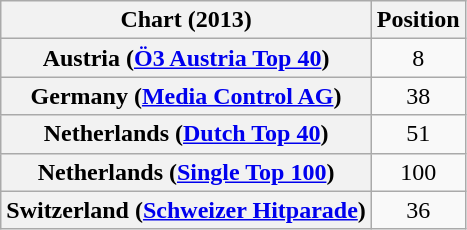<table class="wikitable sortable plainrowheaders" style="text-align:center;">
<tr>
<th>Chart (2013)</th>
<th>Position</th>
</tr>
<tr>
<th scope="row">Austria (<a href='#'>Ö3 Austria Top 40</a>)</th>
<td style="text-align:center;">8</td>
</tr>
<tr>
<th scope="row">Germany (<a href='#'>Media Control AG</a>)</th>
<td style="text-align:center;">38</td>
</tr>
<tr>
<th scope="row">Netherlands (<a href='#'>Dutch Top 40</a>)</th>
<td style="text-align:center;">51</td>
</tr>
<tr>
<th scope="row">Netherlands (<a href='#'>Single Top 100</a>)</th>
<td style="text-align:center;">100</td>
</tr>
<tr>
<th scope="row">Switzerland (<a href='#'>Schweizer Hitparade</a>)</th>
<td style="text-align:center;">36</td>
</tr>
</table>
